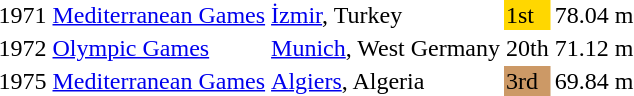<table>
<tr>
<td>1971</td>
<td><a href='#'>Mediterranean Games</a></td>
<td><a href='#'>İzmir</a>, Turkey</td>
<td bgcolor="gold">1st</td>
<td>78.04 m</td>
</tr>
<tr>
<td>1972</td>
<td><a href='#'>Olympic Games</a></td>
<td><a href='#'>Munich</a>, West Germany</td>
<td>20th</td>
<td>71.12 m</td>
</tr>
<tr>
<td>1975</td>
<td><a href='#'>Mediterranean Games</a></td>
<td><a href='#'>Algiers</a>, Algeria</td>
<td bgcolor="cc9966">3rd</td>
<td>69.84 m</td>
</tr>
</table>
